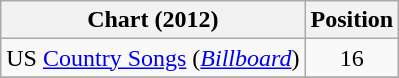<table class="wikitable sortable">
<tr>
<th scope="col">Chart (2012)</th>
<th scope="col">Position</th>
</tr>
<tr>
<td>US <a href='#'>Country Songs</a> (<em><a href='#'>Billboard</a></em>)</td>
<td align="center">16</td>
</tr>
<tr>
</tr>
</table>
